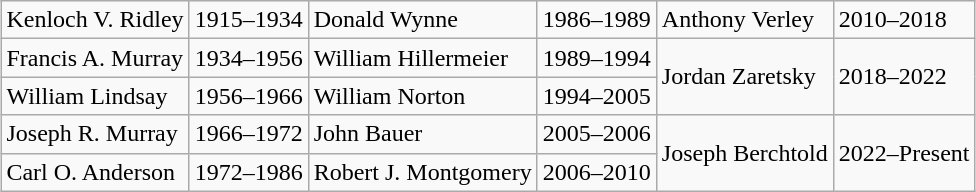<table class="wikitable" style="margin-left: auto; margin-right: auto; border: none;">
<tr>
<td>Kenloch V. Ridley</td>
<td>1915–1934</td>
<td>Donald Wynne</td>
<td>1986–1989</td>
<td>Anthony Verley</td>
<td>2010–2018</td>
</tr>
<tr>
<td>Francis A. Murray</td>
<td>1934–1956</td>
<td>William Hillermeier</td>
<td>1989–1994</td>
<td rowspan="2">Jordan Zaretsky</td>
<td rowspan="2">2018–2022</td>
</tr>
<tr>
<td>William Lindsay</td>
<td>1956–1966</td>
<td>William Norton</td>
<td>1994–2005</td>
</tr>
<tr>
<td>Joseph R. Murray</td>
<td>1966–1972</td>
<td>John Bauer</td>
<td>2005–2006</td>
<td rowspan="2">Joseph Berchtold</td>
<td rowspan="2">2022–Present</td>
</tr>
<tr>
<td>Carl O. Anderson</td>
<td>1972–1986</td>
<td>Robert J. Montgomery</td>
<td>2006–2010</td>
</tr>
</table>
